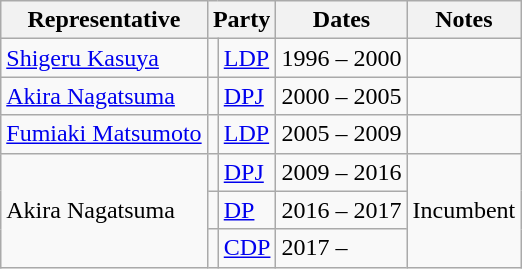<table class="wikitable mw-collapsible">
<tr valign=bottom>
<th>Representative</th>
<th colspan="2">Party</th>
<th>Dates</th>
<th>Notes</th>
</tr>
<tr>
<td><a href='#'>Shigeru Kasuya</a></td>
<td bgcolor=></td>
<td><a href='#'>LDP</a></td>
<td>1996 – 2000</td>
<td></td>
</tr>
<tr>
<td><a href='#'>Akira Nagatsuma</a></td>
<td bgcolor=></td>
<td><a href='#'>DPJ</a></td>
<td>2000 – 2005</td>
<td></td>
</tr>
<tr>
<td><a href='#'>Fumiaki Matsumoto</a></td>
<td bgcolor=></td>
<td><a href='#'>LDP</a></td>
<td>2005 – 2009</td>
<td></td>
</tr>
<tr>
<td rowspan="3">Akira Nagatsuma</td>
<td bgcolor=></td>
<td><a href='#'>DPJ</a></td>
<td>2009 – 2016</td>
<td rowspan=3>Incumbent</td>
</tr>
<tr>
<td bgcolor=></td>
<td><a href='#'>DP</a></td>
<td>2016 – 2017</td>
</tr>
<tr>
<td bgcolor=></td>
<td><a href='#'>CDP</a></td>
<td>2017 –</td>
</tr>
</table>
